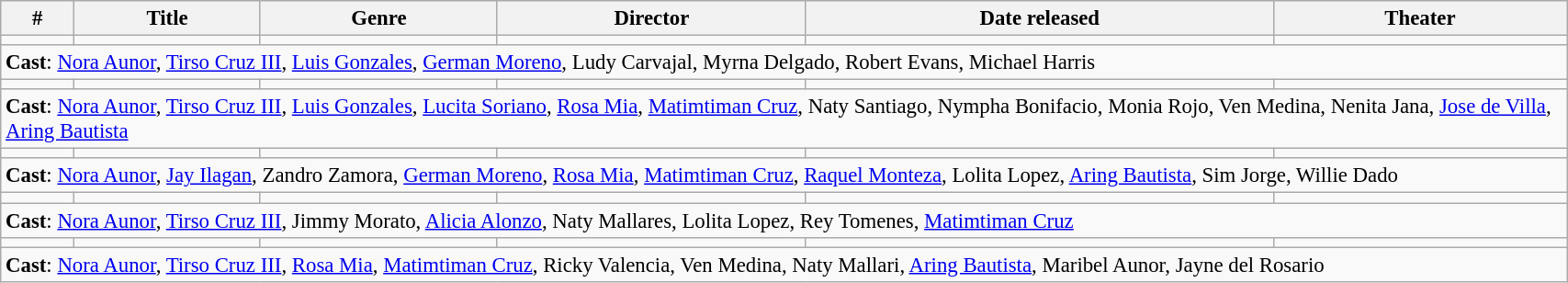<table class="wikitable"  style="width: 90%; font-size: 95%;">
<tr>
<th>#</th>
<th>Title</th>
<th>Genre</th>
<th>Director</th>
<th>Date released</th>
<th>Theater</th>
</tr>
<tr>
<td></td>
<td></td>
<td></td>
<td></td>
<td></td>
<td></td>
</tr>
<tr>
<td colspan="6"><strong>Cast</strong>: <a href='#'>Nora Aunor</a>, <a href='#'>Tirso Cruz III</a>, <a href='#'>Luis Gonzales</a>, <a href='#'>German Moreno</a>, Ludy Carvajal, Myrna Delgado, Robert Evans, Michael Harris</td>
</tr>
<tr>
<td></td>
<td></td>
<td></td>
<td></td>
<td></td>
<td></td>
</tr>
<tr>
<td colspan="6"><strong>Cast</strong>: <a href='#'>Nora Aunor</a>, <a href='#'>Tirso Cruz III</a>, <a href='#'>Luis Gonzales</a>, <a href='#'>Lucita Soriano</a>, <a href='#'>Rosa Mia</a>, <a href='#'>Matimtiman Cruz</a>, Naty Santiago, Nympha Bonifacio, Monia Rojo, Ven Medina, Nenita Jana, <a href='#'>Jose de Villa</a>, <a href='#'>Aring Bautista</a></td>
</tr>
<tr>
<td></td>
<td></td>
<td></td>
<td></td>
<td></td>
<td></td>
</tr>
<tr>
<td colspan="6"><strong>Cast</strong>: <a href='#'>Nora Aunor</a>, <a href='#'>Jay Ilagan</a>, Zandro Zamora, <a href='#'>German Moreno</a>, <a href='#'>Rosa Mia</a>, <a href='#'>Matimtiman Cruz</a>, <a href='#'>Raquel Monteza</a>, Lolita Lopez, <a href='#'>Aring Bautista</a>, Sim Jorge, Willie Dado</td>
</tr>
<tr>
<td></td>
<td></td>
<td></td>
<td></td>
<td></td>
<td></td>
</tr>
<tr>
<td colspan="6"><strong>Cast</strong>: <a href='#'>Nora Aunor</a>, <a href='#'>Tirso Cruz III</a>, Jimmy Morato, <a href='#'>Alicia Alonzo</a>, Naty Mallares, Lolita Lopez, Rey Tomenes, <a href='#'>Matimtiman Cruz</a></td>
</tr>
<tr>
<td></td>
<td></td>
<td></td>
<td></td>
<td></td>
<td></td>
</tr>
<tr>
<td colspan="6"><strong>Cast</strong>: <a href='#'>Nora Aunor</a>, <a href='#'>Tirso Cruz III</a>, <a href='#'>Rosa Mia</a>, <a href='#'>Matimtiman Cruz</a>, Ricky Valencia, Ven Medina, Naty Mallari, <a href='#'>Aring Bautista</a>, Maribel Aunor, Jayne del Rosario</td>
</tr>
</table>
